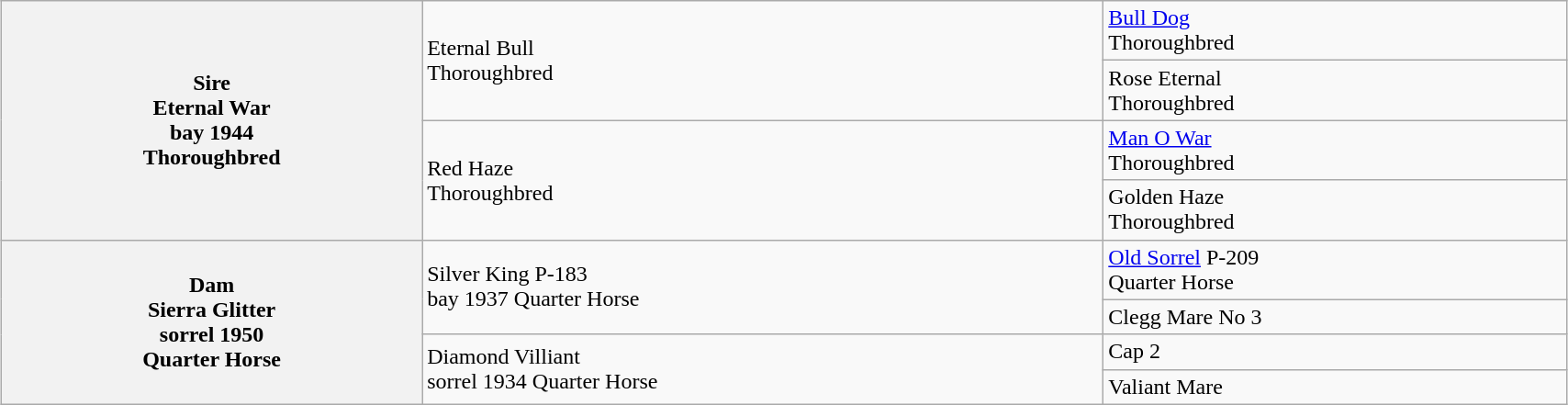<table class="wikitable" style="clear:both; margin:0em auto; width:90%;">
<tr>
<th rowspan="4">Sire<br>Eternal War<br>bay 1944<br>Thoroughbred</th>
<td rowspan="2">Eternal Bull<br>Thoroughbred</td>
<td><a href='#'>Bull Dog</a><br>Thoroughbred</td>
</tr>
<tr>
<td>Rose Eternal<br>Thoroughbred</td>
</tr>
<tr>
<td rowspan="2">Red Haze<br>Thoroughbred</td>
<td><a href='#'>Man O War</a><br>Thoroughbred</td>
</tr>
<tr>
<td>Golden Haze<br>Thoroughbred</td>
</tr>
<tr>
<th rowspan="4">Dam<br>Sierra Glitter<br>sorrel 1950<br>Quarter Horse</th>
<td rowspan="2">Silver King P-183<br>bay 1937
Quarter Horse</td>
<td><a href='#'>Old Sorrel</a> P-209<br>Quarter Horse</td>
</tr>
<tr>
<td>Clegg Mare No 3</td>
</tr>
<tr>
<td rowspan="2">Diamond Villiant<br>sorrel 1934
Quarter Horse</td>
<td>Cap 2</td>
</tr>
<tr>
<td>Valiant Mare</td>
</tr>
</table>
